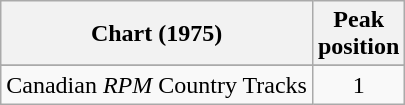<table class="wikitable sortable">
<tr>
<th align="left">Chart (1975)</th>
<th align="center">Peak<br>position</th>
</tr>
<tr>
</tr>
<tr>
</tr>
<tr>
<td align="left">Canadian <em>RPM</em> Country Tracks</td>
<td align="center">1</td>
</tr>
</table>
